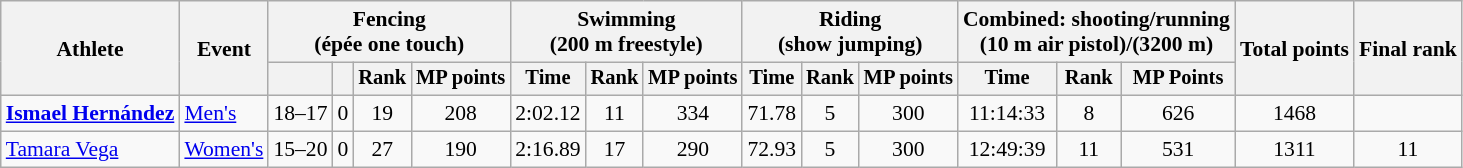<table class="wikitable" style="font-size:90%">
<tr>
<th rowspan="2">Athlete</th>
<th rowspan="2">Event</th>
<th colspan=4>Fencing<br><span>(épée one touch)</span></th>
<th colspan=3>Swimming<br><span>(200 m freestyle)</span></th>
<th colspan=3>Riding<br><span>(show jumping)</span></th>
<th colspan=3>Combined: shooting/running<br><span>(10 m air pistol)/(3200 m)</span></th>
<th rowspan=2>Total points</th>
<th rowspan=2>Final rank</th>
</tr>
<tr style="font-size:95%">
<th></th>
<th></th>
<th>Rank</th>
<th>MP points</th>
<th>Time</th>
<th>Rank</th>
<th>MP points</th>
<th>Time</th>
<th>Rank</th>
<th>MP points</th>
<th>Time</th>
<th>Rank</th>
<th>MP Points</th>
</tr>
<tr align=center>
<td align=left><strong><a href='#'>Ismael Hernández</a></strong></td>
<td align=left><a href='#'>Men's</a></td>
<td>18–17</td>
<td>0</td>
<td>19</td>
<td>208</td>
<td>2:02.12</td>
<td>11</td>
<td>334</td>
<td>71.78</td>
<td>5</td>
<td>300</td>
<td>11:14:33</td>
<td>8</td>
<td>626</td>
<td>1468</td>
<td></td>
</tr>
<tr align=center>
<td align=left><a href='#'>Tamara Vega</a></td>
<td align=left><a href='#'>Women's</a></td>
<td>15–20</td>
<td>0</td>
<td>27</td>
<td>190</td>
<td>2:16.89</td>
<td>17</td>
<td>290</td>
<td>72.93</td>
<td>5</td>
<td>300</td>
<td>12:49:39</td>
<td>11</td>
<td>531</td>
<td>1311</td>
<td>11</td>
</tr>
</table>
